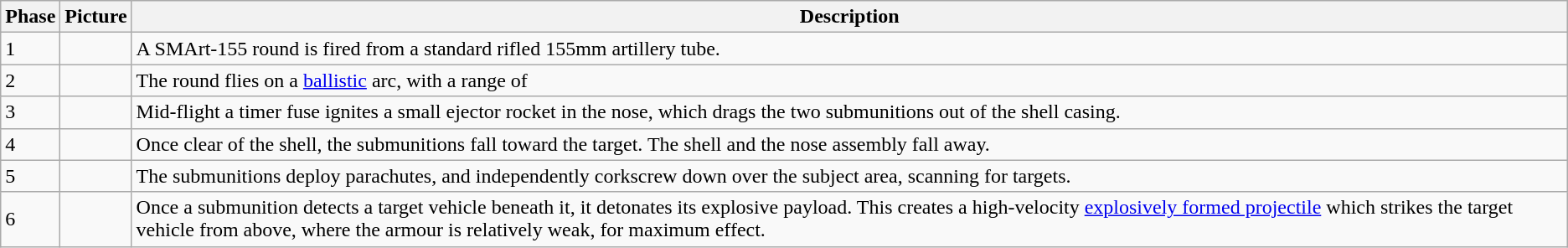<table class='wikitable'>
<tr>
<th>Phase</th>
<th>Picture</th>
<th>Description</th>
</tr>
<tr>
<td>1</td>
<td></td>
<td>A SMArt-155 round is fired from a standard rifled 155mm artillery tube.</td>
</tr>
<tr>
<td>2</td>
<td></td>
<td>The round flies on a <a href='#'>ballistic</a> arc, with a range of </td>
</tr>
<tr>
<td>3</td>
<td></td>
<td>Mid-flight a timer fuse ignites a small ejector rocket in the nose, which drags the two submunitions out of the shell casing.</td>
</tr>
<tr>
<td>4</td>
<td></td>
<td>Once clear of the shell, the submunitions fall toward the target. The shell and the nose assembly fall away.</td>
</tr>
<tr>
<td>5</td>
<td></td>
<td>The submunitions deploy parachutes, and independently corkscrew down over the subject area, scanning for targets.</td>
</tr>
<tr>
<td>6</td>
<td></td>
<td>Once a submunition detects a target vehicle beneath it, it detonates its explosive payload. This creates a high-velocity <a href='#'>explosively formed projectile</a> which strikes the target vehicle from above, where the armour is relatively weak, for maximum effect.</td>
</tr>
</table>
